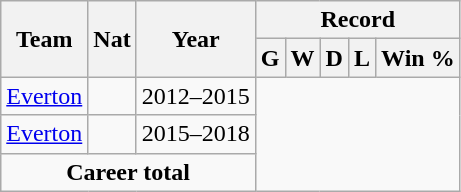<table class="wikitable" style="text-align: center">
<tr>
<th rowspan="2">Team</th>
<th rowspan="2">Nat</th>
<th rowspan="2">Year</th>
<th colspan="5">Record</th>
</tr>
<tr>
<th>G</th>
<th>W</th>
<th>D</th>
<th>L</th>
<th>Win %</th>
</tr>
<tr>
<td align="left"><a href='#'>Everton</a></td>
<td></td>
<td>2012–2015<br></td>
</tr>
<tr>
<td align="left"><a href='#'>Everton</a></td>
<td></td>
<td>2015–2018<br></td>
</tr>
<tr>
<td colspan=3><strong>Career total</strong><br></td>
</tr>
</table>
